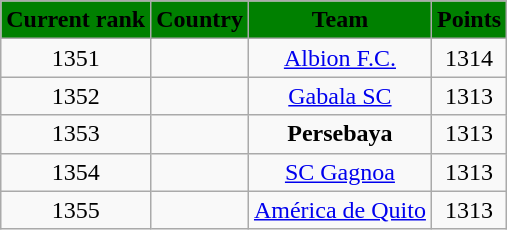<table class="wikitable" style="text-align: center;">
<tr>
<th style="background:green"><span> Current rank</span></th>
<th style="background:green"><span> Country</span></th>
<th style="background:green"><span> Team</span></th>
<th style="background:green"><span> Points</span></th>
</tr>
<tr>
<td>1351</td>
<td></td>
<td><a href='#'>Albion F.C.</a></td>
<td>1314</td>
</tr>
<tr>
<td>1352</td>
<td></td>
<td><a href='#'>Gabala SC</a></td>
<td>1313</td>
</tr>
<tr>
<td>1353</td>
<td></td>
<td><strong>Persebaya</strong></td>
<td>1313</td>
</tr>
<tr>
<td>1354</td>
<td></td>
<td><a href='#'>SC Gagnoa</a></td>
<td>1313</td>
</tr>
<tr>
<td>1355</td>
<td></td>
<td><a href='#'>América de Quito</a></td>
<td>1313</td>
</tr>
</table>
